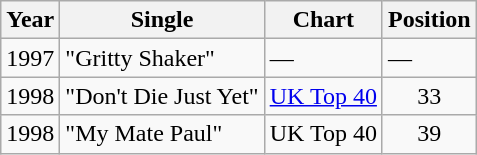<table class="wikitable">
<tr>
<th>Year</th>
<th>Single</th>
<th>Chart</th>
<th>Position</th>
</tr>
<tr>
<td>1997</td>
<td>"Gritty Shaker"</td>
<td>—</td>
<td>—</td>
</tr>
<tr>
<td>1998</td>
<td>"Don't Die Just Yet"</td>
<td><a href='#'>UK Top 40</a></td>
<td align="center">33</td>
</tr>
<tr>
<td>1998</td>
<td>"My Mate Paul"</td>
<td>UK Top 40</td>
<td align="center">39</td>
</tr>
</table>
